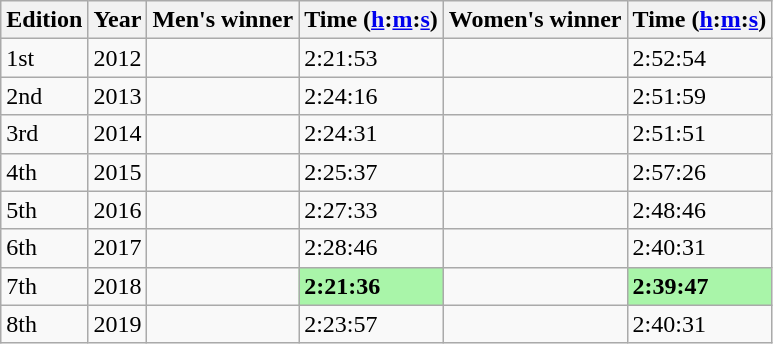<table class="wikitable sortable" style="font-size:100%;" style="text-align:center">
<tr>
<th class=unsortable>Edition</th>
<th>Year</th>
<th class=unsortable>Men's winner</th>
<th>Time (<a href='#'>h</a>:<a href='#'>m</a>:<a href='#'>s</a>)</th>
<th class=unsortable>Women's winner</th>
<th>Time (<a href='#'>h</a>:<a href='#'>m</a>:<a href='#'>s</a>)</th>
</tr>
<tr>
<td>1st</td>
<td>2012</td>
<td align=left></td>
<td>2:21:53</td>
<td align=left></td>
<td>2:52:54</td>
</tr>
<tr>
<td>2nd</td>
<td>2013</td>
<td align=left></td>
<td>2:24:16</td>
<td align=left></td>
<td>2:51:59</td>
</tr>
<tr>
<td>3rd</td>
<td>2014</td>
<td align=left></td>
<td>2:24:31</td>
<td align=left></td>
<td>2:51:51</td>
</tr>
<tr>
<td>4th</td>
<td>2015</td>
<td align=left></td>
<td>2:25:37</td>
<td align=left></td>
<td>2:57:26</td>
</tr>
<tr>
<td>5th</td>
<td>2016</td>
<td align=left></td>
<td>2:27:33</td>
<td align=left></td>
<td>2:48:46</td>
</tr>
<tr>
<td>6th</td>
<td>2017</td>
<td align=left></td>
<td>2:28:46</td>
<td align=left></td>
<td>2:40:31</td>
</tr>
<tr>
<td>7th</td>
<td>2018</td>
<td align=left></td>
<td bgcolor=#A9F5A9><strong>2:21:36</strong></td>
<td align=left></td>
<td bgcolor=#A9F5A9><strong>2:39:47</strong></td>
</tr>
<tr>
<td>8th</td>
<td>2019</td>
<td align=left></td>
<td>2:23:57</td>
<td align=left></td>
<td>2:40:31</td>
</tr>
</table>
